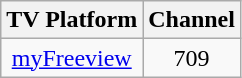<table class="wikitable">
<tr>
<th>TV Platform</th>
<th>Channel</th>
</tr>
<tr>
<td style="text-align:center;"><a href='#'>myFreeview</a></td>
<td style="text-align:center;">709</td>
</tr>
</table>
